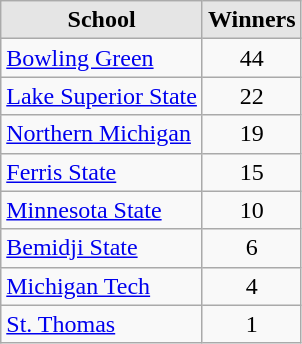<table class="wikitable sortable">
<tr>
<th style="background:#e5e5e5;">School</th>
<th style="background:#e5e5e5;">Winners</th>
</tr>
<tr>
<td><a href='#'>Bowling Green</a></td>
<td align=center>44</td>
</tr>
<tr>
<td><a href='#'>Lake Superior State</a></td>
<td align=center>22</td>
</tr>
<tr>
<td><a href='#'>Northern Michigan</a></td>
<td align=center>19</td>
</tr>
<tr>
<td><a href='#'>Ferris State</a></td>
<td align=center>15</td>
</tr>
<tr>
<td><a href='#'>Minnesota State</a></td>
<td align=center>10</td>
</tr>
<tr>
<td><a href='#'>Bemidji State</a></td>
<td align=center>6</td>
</tr>
<tr>
<td><a href='#'>Michigan Tech</a></td>
<td align=center>4</td>
</tr>
<tr>
<td><a href='#'>St. Thomas</a></td>
<td align=center>1</td>
</tr>
</table>
